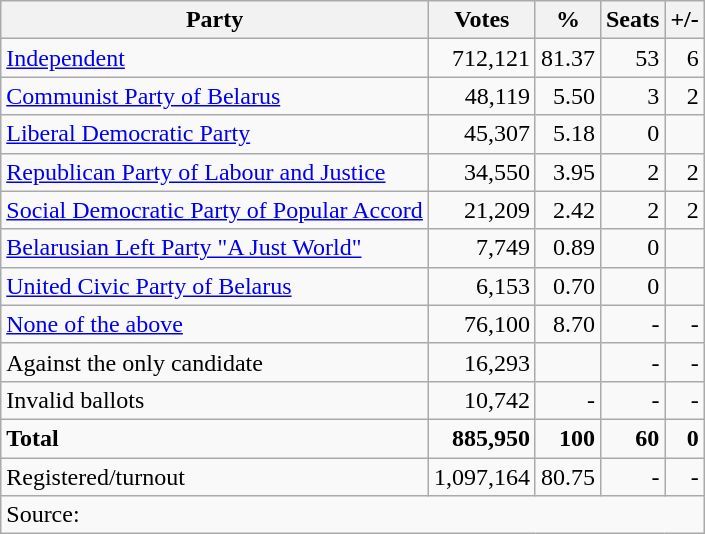<table class="wikitable sortable" style="text-align:right">
<tr>
<th>Party</th>
<th>Votes</th>
<th>%</th>
<th>Seats</th>
<th>+/-</th>
</tr>
<tr>
<td align=left><a href='#'>Independent</a></td>
<td>712,121</td>
<td>81.37</td>
<td>53</td>
<td>6</td>
</tr>
<tr>
<td align=left><a href='#'>Communist Party of Belarus</a></td>
<td>48,119</td>
<td>5.50</td>
<td>3</td>
<td>2</td>
</tr>
<tr>
<td align=left><a href='#'>Liberal Democratic Party</a></td>
<td>45,307</td>
<td>5.18</td>
<td>0</td>
<td></td>
</tr>
<tr>
<td align=left><a href='#'>Republican Party of Labour and Justice</a></td>
<td>34,550</td>
<td>3.95</td>
<td>2</td>
<td>2</td>
</tr>
<tr>
<td align=left><a href='#'>Social Democratic Party of Popular Accord</a></td>
<td>21,209</td>
<td>2.42</td>
<td>2</td>
<td>2</td>
</tr>
<tr>
<td align=left><a href='#'>Belarusian Left Party "A Just World"</a></td>
<td>7,749</td>
<td>0.89</td>
<td>0</td>
<td></td>
</tr>
<tr>
<td align=left><a href='#'>United Civic Party of Belarus</a></td>
<td>6,153</td>
<td>0.70</td>
<td>0</td>
<td></td>
</tr>
<tr>
<td align=left><a href='#'>None of the above</a></td>
<td>76,100</td>
<td>8.70</td>
<td>-</td>
<td>-</td>
</tr>
<tr>
<td align=left>Against the only candidate</td>
<td>16,293</td>
<td></td>
<td>-</td>
<td>-</td>
</tr>
<tr>
<td align=left>Invalid ballots</td>
<td>10,742</td>
<td>-</td>
<td>-</td>
<td>-</td>
</tr>
<tr>
<td align=left><strong>Total</strong></td>
<td><strong>885,950</strong></td>
<td><strong>100</strong></td>
<td><strong>60</strong></td>
<td><strong>0</strong></td>
</tr>
<tr>
<td align=left>Registered/turnout</td>
<td>1,097,164</td>
<td>80.75</td>
<td>-</td>
<td>-</td>
</tr>
<tr>
<td align=left colspan=5>Source: </td>
</tr>
</table>
